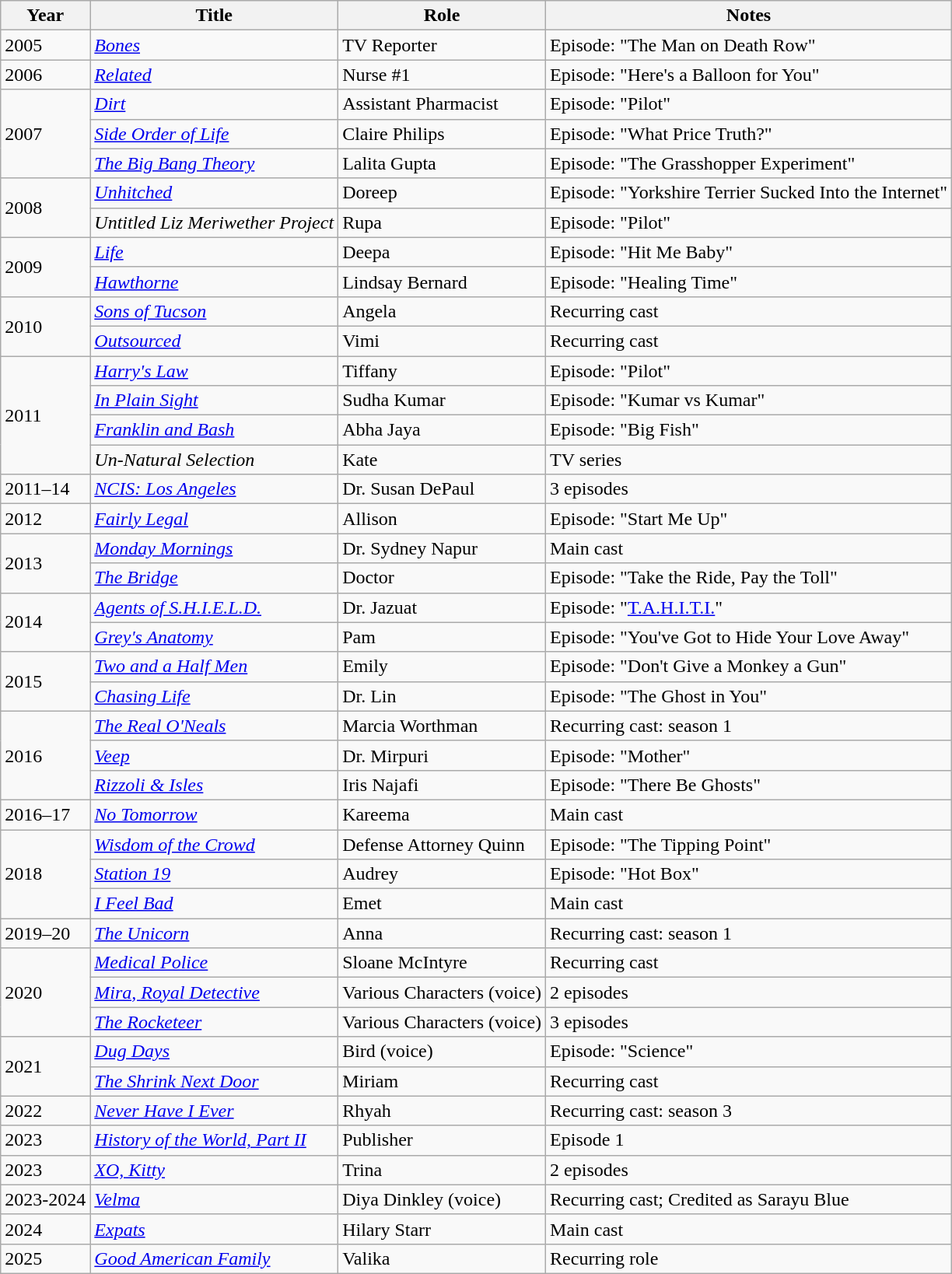<table class="wikitable sortable">
<tr>
<th>Year</th>
<th>Title</th>
<th>Role</th>
<th>Notes</th>
</tr>
<tr>
<td>2005</td>
<td><em><a href='#'>Bones</a></em></td>
<td>TV Reporter</td>
<td>Episode: "The Man on Death Row"</td>
</tr>
<tr>
<td>2006</td>
<td><em><a href='#'>Related</a></em></td>
<td>Nurse #1</td>
<td>Episode: "Here's a Balloon for You"</td>
</tr>
<tr>
<td rowspan="3">2007</td>
<td><em><a href='#'>Dirt</a></em></td>
<td>Assistant Pharmacist</td>
<td>Episode: "Pilot"</td>
</tr>
<tr>
<td><em><a href='#'>Side Order of Life</a></em></td>
<td>Claire Philips</td>
<td>Episode: "What Price Truth?"</td>
</tr>
<tr>
<td><em><a href='#'>The Big Bang Theory</a></em></td>
<td>Lalita Gupta</td>
<td>Episode: "The Grasshopper Experiment"</td>
</tr>
<tr>
<td rowspan="2">2008</td>
<td><em><a href='#'>Unhitched</a></em></td>
<td>Doreep</td>
<td>Episode: "Yorkshire Terrier Sucked Into the Internet"</td>
</tr>
<tr>
<td><em>Untitled Liz Meriwether Project</em></td>
<td>Rupa</td>
<td>Episode: "Pilot"</td>
</tr>
<tr>
<td rowspan="2">2009</td>
<td><em><a href='#'>Life</a></em></td>
<td>Deepa</td>
<td>Episode: "Hit Me Baby"</td>
</tr>
<tr>
<td><em><a href='#'>Hawthorne</a></em></td>
<td>Lindsay Bernard</td>
<td>Episode: "Healing Time"</td>
</tr>
<tr>
<td rowspan="2">2010</td>
<td><em><a href='#'>Sons of Tucson</a></em></td>
<td>Angela</td>
<td>Recurring cast</td>
</tr>
<tr>
<td><em><a href='#'>Outsourced</a></em></td>
<td>Vimi</td>
<td>Recurring cast</td>
</tr>
<tr>
<td rowspan="4">2011</td>
<td><em><a href='#'>Harry's Law</a></em></td>
<td>Tiffany</td>
<td>Episode: "Pilot"</td>
</tr>
<tr>
<td><em><a href='#'>In Plain Sight</a></em></td>
<td>Sudha Kumar</td>
<td>Episode: "Kumar vs Kumar"</td>
</tr>
<tr>
<td><em><a href='#'>Franklin and Bash</a></em></td>
<td>Abha Jaya</td>
<td>Episode: "Big Fish"</td>
</tr>
<tr>
<td><em>Un-Natural Selection</em></td>
<td>Kate</td>
<td>TV series</td>
</tr>
<tr>
<td>2011–14</td>
<td><em><a href='#'>NCIS: Los Angeles</a></em></td>
<td>Dr. Susan DePaul</td>
<td>3 episodes</td>
</tr>
<tr>
<td>2012</td>
<td><em><a href='#'>Fairly Legal</a></em></td>
<td>Allison</td>
<td>Episode: "Start Me Up"</td>
</tr>
<tr>
<td rowspan="2">2013</td>
<td><em><a href='#'>Monday Mornings</a></em></td>
<td>Dr. Sydney Napur</td>
<td>Main cast</td>
</tr>
<tr>
<td><em><a href='#'>The Bridge</a></em></td>
<td>Doctor</td>
<td>Episode: "Take the Ride, Pay the Toll"</td>
</tr>
<tr>
<td rowspan="2">2014</td>
<td><em><a href='#'>Agents of S.H.I.E.L.D.</a></em></td>
<td>Dr. Jazuat</td>
<td>Episode: "<a href='#'>T.A.H.I.T.I.</a>"</td>
</tr>
<tr>
<td><em><a href='#'>Grey's Anatomy</a></em></td>
<td>Pam</td>
<td>Episode: "You've Got to Hide Your Love Away"</td>
</tr>
<tr>
<td rowspan="2">2015</td>
<td><em><a href='#'>Two and a Half Men</a></em></td>
<td>Emily</td>
<td>Episode: "Don't Give a Monkey a Gun"</td>
</tr>
<tr>
<td><em><a href='#'>Chasing Life</a></em></td>
<td>Dr. Lin</td>
<td>Episode: "The Ghost in You"</td>
</tr>
<tr>
<td rowspan="3">2016</td>
<td><em><a href='#'>The Real O'Neals</a></em></td>
<td>Marcia Worthman</td>
<td>Recurring cast: season 1</td>
</tr>
<tr>
<td><em><a href='#'>Veep</a></em></td>
<td>Dr. Mirpuri</td>
<td>Episode: "Mother"</td>
</tr>
<tr>
<td><em><a href='#'>Rizzoli & Isles</a></em></td>
<td>Iris Najafi</td>
<td>Episode: "There Be Ghosts"</td>
</tr>
<tr>
<td>2016–17</td>
<td><em><a href='#'>No Tomorrow</a></em></td>
<td>Kareema</td>
<td>Main cast</td>
</tr>
<tr>
<td rowspan="3">2018</td>
<td><em><a href='#'>Wisdom of the Crowd</a></em></td>
<td>Defense Attorney Quinn</td>
<td>Episode: "The Tipping Point"</td>
</tr>
<tr>
<td><em><a href='#'>Station 19</a></em></td>
<td>Audrey</td>
<td>Episode: "Hot Box"</td>
</tr>
<tr>
<td><em><a href='#'>I Feel Bad</a></em></td>
<td>Emet</td>
<td>Main cast</td>
</tr>
<tr>
<td>2019–20</td>
<td><em><a href='#'>The Unicorn</a></em></td>
<td>Anna</td>
<td>Recurring cast: season 1</td>
</tr>
<tr>
<td rowspan="3">2020</td>
<td><em><a href='#'>Medical Police</a></em></td>
<td>Sloane McIntyre</td>
<td>Recurring cast</td>
</tr>
<tr>
<td><em><a href='#'>Mira, Royal Detective</a></em></td>
<td>Various Characters (voice)</td>
<td>2 episodes</td>
</tr>
<tr>
<td><em><a href='#'>The Rocketeer</a></em></td>
<td>Various Characters (voice)</td>
<td>3 episodes</td>
</tr>
<tr>
<td rowspan="2">2021</td>
<td><em><a href='#'>Dug Days</a></em></td>
<td>Bird (voice)</td>
<td>Episode: "Science"</td>
</tr>
<tr>
<td><em><a href='#'>The Shrink Next Door</a></em></td>
<td>Miriam</td>
<td>Recurring cast</td>
</tr>
<tr>
<td>2022</td>
<td><a href='#'><em>Never Have I Ever</em></a></td>
<td>Rhyah</td>
<td>Recurring cast: season 3</td>
</tr>
<tr>
<td>2023</td>
<td><em><a href='#'>History of the World, Part II</a></em></td>
<td>Publisher</td>
<td>Episode 1</td>
</tr>
<tr>
<td>2023</td>
<td><em><a href='#'>XO, Kitty</a></em></td>
<td>Trina</td>
<td>2 episodes</td>
</tr>
<tr>
<td>2023-2024</td>
<td><em><a href='#'>Velma</a></em></td>
<td>Diya Dinkley (voice)</td>
<td>Recurring cast; Credited as Sarayu Blue</td>
</tr>
<tr>
<td>2024</td>
<td><em><a href='#'>Expats</a></em></td>
<td>Hilary Starr</td>
<td>Main cast</td>
</tr>
<tr>
<td>2025</td>
<td><em><a href='#'>Good American Family</a></em></td>
<td>Valika</td>
<td>Recurring role</td>
</tr>
</table>
